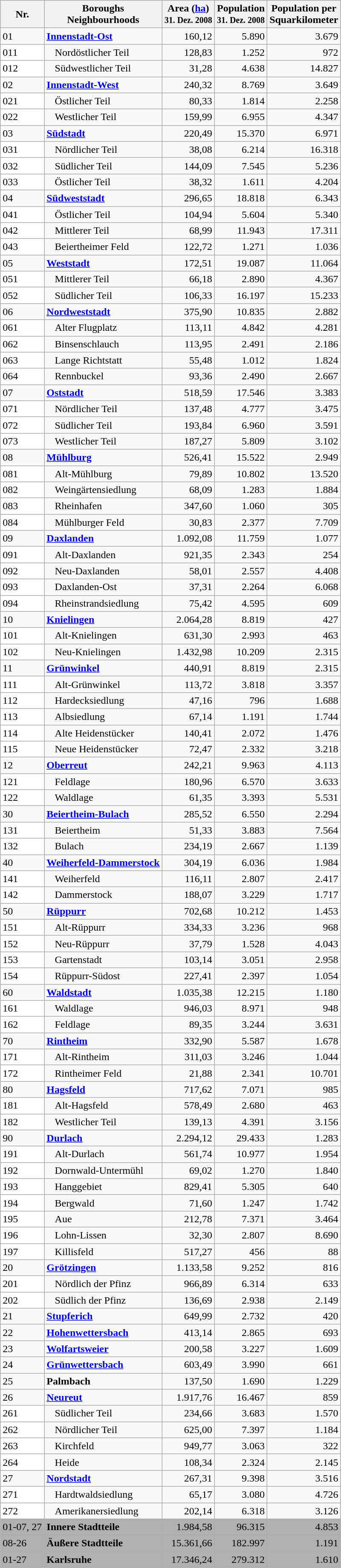<table class="wikitable sortable">
<tr>
<th>Nr.</th>
<th>Boroughs<br>Neighbourhoods</th>
<th>Area (<a href='#'>ha</a>)<br><small>31. Dez. 2008</small></th>
<th>Population<br><small>31. Dez. 2008</small></th>
<th>Population per<br>Squarkilometer</th>
</tr>
<tr>
<td data-sort-value="010">01</td>
<td><strong><a href='#'>Innenstadt-Ost</a></strong></td>
<td align="right">160,12</td>
<td align="right">5.890</td>
<td align="right">3.679</td>
</tr>
<tr>
<td style="background: #FFFFFF;">011</td>
<td style="padding-left:1em">Nordöstlicher Teil</td>
<td align="right">128,83</td>
<td align="right">1.252</td>
<td align="right">972</td>
</tr>
<tr>
<td style="background: #FFFFFF;">012</td>
<td style="padding-left:1em">Südwestlicher Teil</td>
<td align="right">31,28</td>
<td align="right">4.638</td>
<td align="right">14.827</td>
</tr>
<tr>
<td data-sort-value="020">02</td>
<td><strong><a href='#'>Innenstadt-West</a></strong></td>
<td align="right">240,32</td>
<td align="right">8.769</td>
<td align="right">3.649</td>
</tr>
<tr>
<td style="background: #FFFFFF;">021</td>
<td style="padding-left:1em">Östlicher Teil</td>
<td align="right">80,33</td>
<td align="right">1.814</td>
<td align="right">2.258</td>
</tr>
<tr>
<td style="background: #FFFFFF;">022</td>
<td style="padding-left:1em">Westlicher Teil</td>
<td align="right">159,99</td>
<td align="right">6.955</td>
<td align="right">4.347</td>
</tr>
<tr>
<td data-sort-value="030">03</td>
<td><strong><a href='#'>Südstadt</a></strong></td>
<td align="right">220,49</td>
<td align="right">15.370</td>
<td align="right">6.971</td>
</tr>
<tr>
<td style="background: #FFFFFF;">031</td>
<td style="padding-left:1em">Nördlicher Teil</td>
<td align="right">38,08</td>
<td align="right">6.214</td>
<td align="right">16.318</td>
</tr>
<tr>
<td style="background: #FFFFFF;">032</td>
<td style="padding-left:1em">Südlicher Teil</td>
<td align="right">144,09</td>
<td align="right">7.545</td>
<td align="right">5.236</td>
</tr>
<tr>
<td style="background: #FFFFFF;">033</td>
<td style="padding-left:1em">Östlicher Teil</td>
<td align="right">38,32</td>
<td align="right">1.611</td>
<td align="right">4.204</td>
</tr>
<tr>
<td data-sort-value="040">04</td>
<td><strong><a href='#'>Südweststadt</a></strong></td>
<td align="right">296,65</td>
<td align="right">18.818</td>
<td align="right">6.343</td>
</tr>
<tr>
<td style="background: #FFFFFF;">041</td>
<td style="padding-left:1em">Östlicher Teil</td>
<td align="right">104,94</td>
<td align="right">5.604</td>
<td align="right">5.340</td>
</tr>
<tr>
<td style="background: #FFFFFF;">042</td>
<td style="padding-left:1em">Mittlerer Teil</td>
<td align="right">68,99</td>
<td align="right">11.943</td>
<td align="right">17.311</td>
</tr>
<tr>
<td style="background: #FFFFFF;">043</td>
<td style="padding-left:1em">Beiertheimer Feld</td>
<td align="right">122,72</td>
<td align="right">1.271</td>
<td align="right">1.036</td>
</tr>
<tr>
<td data-sort-value="050">05</td>
<td><strong><a href='#'>Weststadt</a></strong></td>
<td align="right">172,51</td>
<td align="right">19.087</td>
<td align="right">11.064</td>
</tr>
<tr>
<td style="background: #FFFFFF;">051</td>
<td style="padding-left:1em">Mittlerer Teil</td>
<td align="right">66,18</td>
<td align="right">2.890</td>
<td align="right">4.367</td>
</tr>
<tr>
<td style="background: #FFFFFF;">052</td>
<td style="padding-left:1em">Südlicher Teil</td>
<td align="right">106,33</td>
<td align="right">16.197</td>
<td align="right">15.233</td>
</tr>
<tr>
<td data-sort-value="060">06</td>
<td><strong><a href='#'>Nordweststadt</a></strong></td>
<td align="right">375,90</td>
<td align="right">10.835</td>
<td align="right">2.882</td>
</tr>
<tr>
<td style="background: #FFFFFF;">061</td>
<td style="padding-left:1em">Alter Flugplatz</td>
<td align="right">113,11</td>
<td align="right">4.842</td>
<td align="right">4.281</td>
</tr>
<tr>
<td style="background: #FFFFFF;">062</td>
<td style="padding-left:1em">Binsenschlauch</td>
<td align="right">113,95</td>
<td align="right">2.491</td>
<td align="right">2.186</td>
</tr>
<tr>
<td style="background: #FFFFFF;">063</td>
<td style="padding-left:1em">Lange Richtstatt</td>
<td align="right">55,48</td>
<td align="right">1.012</td>
<td align="right">1.824</td>
</tr>
<tr>
<td style="background: #FFFFFF;">064</td>
<td style="padding-left:1em">Rennbuckel</td>
<td align="right">93,36</td>
<td align="right">2.490</td>
<td align="right">2.667</td>
</tr>
<tr>
<td data-sort-value="070">07</td>
<td><strong><a href='#'>Oststadt</a></strong></td>
<td align="right">518,59</td>
<td align="right">17.546</td>
<td align="right">3.383</td>
</tr>
<tr>
<td style="background: #FFFFFF;">071</td>
<td style="padding-left:1em">Nördlicher Teil</td>
<td align="right">137,48</td>
<td align="right">4.777</td>
<td align="right">3.475</td>
</tr>
<tr>
<td style="background: #FFFFFF;">072</td>
<td style="padding-left:1em">Südlicher Teil</td>
<td align="right">193,84</td>
<td align="right">6.960</td>
<td align="right">3.591</td>
</tr>
<tr>
<td style="background: #FFFFFF;">073</td>
<td style="padding-left:1em">Westlicher Teil</td>
<td align="right">187,27</td>
<td align="right">5.809</td>
<td align="right">3.102</td>
</tr>
<tr>
<td data-sort-value="080">08</td>
<td><strong><a href='#'>Mühlburg</a></strong></td>
<td align="right">526,41</td>
<td align="right">15.522</td>
<td align="right">2.949</td>
</tr>
<tr>
<td style="background: #FFFFFF;">081</td>
<td style="padding-left:1em">Alt-Mühlburg</td>
<td align="right">79,89</td>
<td align="right">10.802</td>
<td align="right">13.520</td>
</tr>
<tr>
<td style="background: #FFFFFF;">082</td>
<td style="padding-left:1em">Weingärtensiedlung</td>
<td align="right">68,09</td>
<td align="right">1.283</td>
<td align="right">1.884</td>
</tr>
<tr>
<td style="background: #FFFFFF;">083</td>
<td style="padding-left:1em">Rheinhafen</td>
<td align="right">347,60</td>
<td align="right">1.060</td>
<td align="right">305</td>
</tr>
<tr>
<td style="background: #FFFFFF;">084</td>
<td style="padding-left:1em">Mühlburger Feld</td>
<td align="right">30,83</td>
<td align="right">2.377</td>
<td align="right">7.709</td>
</tr>
<tr>
<td data-sort-value="090">09</td>
<td><strong><a href='#'>Daxlanden</a></strong></td>
<td align="right">1.092,08</td>
<td align="right">11.759</td>
<td align="right">1.077</td>
</tr>
<tr>
<td style="background: #FFFFFF;">091</td>
<td style="padding-left:1em">Alt-Daxlanden</td>
<td align="right">921,35</td>
<td align="right">2.343</td>
<td align="right">254</td>
</tr>
<tr>
<td style="background: #FFFFFF;">092</td>
<td style="padding-left:1em">Neu-Daxlanden</td>
<td align="right">58,01</td>
<td align="right">2.557</td>
<td align="right">4.408</td>
</tr>
<tr>
<td style="background: #FFFFFF;">093</td>
<td style="padding-left:1em">Daxlanden-Ost</td>
<td align="right">37,31</td>
<td align="right">2.264</td>
<td align="right">6.068</td>
</tr>
<tr>
<td style="background: #FFFFFF;">094</td>
<td style="padding-left:1em">Rheinstrandsiedlung</td>
<td align="right">75,42</td>
<td align="right">4.595</td>
<td align="right">609</td>
</tr>
<tr>
<td data-sort-value="100">10</td>
<td><strong><a href='#'>Knielingen</a></strong></td>
<td align="right">2.064,28</td>
<td align="right">8.819</td>
<td align="right">427</td>
</tr>
<tr>
<td style="background: #FFFFFF;">101</td>
<td style="padding-left:1em">Alt-Knielingen</td>
<td align="right">631,30</td>
<td align="right">2.993</td>
<td align="right">463</td>
</tr>
<tr>
<td style="background: #FFFFFF;">102</td>
<td style="padding-left:1em">Neu-Knielingen</td>
<td align="right">1.432,98</td>
<td align="right">10.209</td>
<td align="right">2.315</td>
</tr>
<tr>
<td data-sort-value="110">11</td>
<td><strong><a href='#'>Grünwinkel</a></strong></td>
<td align="right">440,91</td>
<td align="right">8.819</td>
<td align="right">2.315</td>
</tr>
<tr>
<td style="background: #FFFFFF;">111</td>
<td style="padding-left:1em">Alt-Grünwinkel</td>
<td align="right">113,72</td>
<td align="right">3.818</td>
<td align="right">3.357</td>
</tr>
<tr>
<td style="background: #FFFFFF;">112</td>
<td style="padding-left:1em">Hardecksiedlung</td>
<td align="right">47,16</td>
<td align="right">796</td>
<td align="right">1.688</td>
</tr>
<tr>
<td style="background: #FFFFFF;">113</td>
<td style="padding-left:1em">Albsiedlung</td>
<td align="right">67,14</td>
<td align="right">1.191</td>
<td align="right">1.744</td>
</tr>
<tr>
<td style="background: #FFFFFF;">114</td>
<td style="padding-left:1em">Alte Heidenstücker</td>
<td align="right">140,41</td>
<td align="right">2.072</td>
<td align="right">1.476</td>
</tr>
<tr>
<td style="background: #FFFFFF;">115</td>
<td style="padding-left:1em">Neue Heidenstücker</td>
<td align="right">72,47</td>
<td align="right">2.332</td>
<td align="right">3.218</td>
</tr>
<tr>
<td data-sort-value="120">12</td>
<td><strong><a href='#'>Oberreut</a></strong></td>
<td align="right">242,21</td>
<td align="right">9.963</td>
<td align="right">4.113</td>
</tr>
<tr>
<td style="background: #FFFFFF;">121</td>
<td style="padding-left:1em">Feldlage</td>
<td align="right">180,96</td>
<td align="right">6.570</td>
<td align="right">3.633</td>
</tr>
<tr>
<td style="background: #FFFFFF;">122</td>
<td style="padding-left:1em">Waldlage</td>
<td align="right">61,35</td>
<td align="right">3.393</td>
<td align="right">5.531</td>
</tr>
<tr>
<td data-sort-value="130">30</td>
<td><strong><a href='#'>Beiertheim-Bulach</a></strong></td>
<td align="right">285,52</td>
<td align="right">6.550</td>
<td align="right">2.294</td>
</tr>
<tr>
<td style="background: #FFFFFF;">131</td>
<td style="padding-left:1em">Beiertheim</td>
<td align="right">51,33</td>
<td align="right">3.883</td>
<td align="right">7.564</td>
</tr>
<tr>
<td style="background: #FFFFFF;">132</td>
<td style="padding-left:1em">Bulach</td>
<td align="right">234,19</td>
<td align="right">2.667</td>
<td align="right">1.139</td>
</tr>
<tr>
<td data-sort-value="140">40</td>
<td><strong><a href='#'>Weiherfeld-Dammerstock</a></strong></td>
<td align="right">304,19</td>
<td align="right">6.036</td>
<td align="right">1.984</td>
</tr>
<tr>
<td style="background: #FFFFFF;">141</td>
<td style="padding-left:1em">Weiherfeld</td>
<td align="right">116,11</td>
<td align="right">2.807</td>
<td align="right">2.417</td>
</tr>
<tr>
<td style="background: #FFFFFF;">142</td>
<td style="padding-left:1em">Dammerstock</td>
<td align="right">188,07</td>
<td align="right">3.229</td>
<td align="right">1.717</td>
</tr>
<tr>
<td data-sort-value="150">50</td>
<td><strong><a href='#'>Rüppurr</a></strong></td>
<td align="right">702,68</td>
<td align="right">10.212</td>
<td align="right">1.453</td>
</tr>
<tr>
<td style="background: #FFFFFF;">151</td>
<td style="padding-left:1em">Alt-Rüppurr</td>
<td align="right">334,33</td>
<td align="right">3.236</td>
<td align="right">968</td>
</tr>
<tr>
<td style="background: #FFFFFF;">152</td>
<td style="padding-left:1em">Neu-Rüppurr</td>
<td align="right">37,79</td>
<td align="right">1.528</td>
<td align="right">4.043</td>
</tr>
<tr>
<td style="background: #FFFFFF;">153</td>
<td style="padding-left:1em">Gartenstadt</td>
<td align="right">103,14</td>
<td align="right">3.051</td>
<td align="right">2.958</td>
</tr>
<tr>
<td style="background: #FFFFFF;">154</td>
<td style="padding-left:1em">Rüppurr-Südost</td>
<td align="right">227,41</td>
<td align="right">2.397</td>
<td align="right">1.054</td>
</tr>
<tr>
<td data-sort-value="160">60</td>
<td><strong><a href='#'>Waldstadt</a></strong></td>
<td align="right">1.035,38</td>
<td align="right">12.215</td>
<td align="right">1.180</td>
</tr>
<tr>
<td style="background: #FFFFFF;">161</td>
<td style="padding-left:1em">Waldlage</td>
<td align="right">946,03</td>
<td align="right">8.971</td>
<td align="right">948</td>
</tr>
<tr>
<td style="background: #FFFFFF;">162</td>
<td style="padding-left:1em">Feldlage</td>
<td align="right">89,35</td>
<td align="right">3.244</td>
<td align="right">3.631</td>
</tr>
<tr>
<td data-sort-value="170">70</td>
<td><strong><a href='#'>Rintheim</a></strong></td>
<td align="right">332,90</td>
<td align="right">5.587</td>
<td align="right">1.678</td>
</tr>
<tr>
<td style="background: #FFFFFF;">171</td>
<td style="padding-left:1em">Alt-Rintheim</td>
<td align="right">311,03</td>
<td align="right">3.246</td>
<td align="right">1.044</td>
</tr>
<tr>
<td style="background: #FFFFFF;">172</td>
<td style="padding-left:1em">Rintheimer Feld</td>
<td align="right">21,88</td>
<td align="right">2.341</td>
<td align="right">10.701</td>
</tr>
<tr>
<td data-sort-value="180">80</td>
<td><strong><a href='#'>Hagsfeld</a></strong></td>
<td align="right">717,62</td>
<td align="right">7.071</td>
<td align="right">985</td>
</tr>
<tr>
<td style="background: #FFFFFF;">181</td>
<td style="padding-left:1em">Alt-Hagsfeld</td>
<td align="right">578,49</td>
<td align="right">2.680</td>
<td align="right">463</td>
</tr>
<tr>
<td style="background: #FFFFFF;">182</td>
<td style="padding-left:1em">Westlicher Teil</td>
<td align="right">139,13</td>
<td align="right">4.391</td>
<td align="right">3.156</td>
</tr>
<tr>
<td data-sort-value="190">90</td>
<td><strong><a href='#'>Durlach</a></strong></td>
<td align="right">2.294,12</td>
<td align="right">29.433</td>
<td align="right">1.283</td>
</tr>
<tr>
<td style="background: #FFFFFF;">191</td>
<td style="padding-left:1em">Alt-Durlach</td>
<td align="right">561,74</td>
<td align="right">10.977</td>
<td align="right">1.954</td>
</tr>
<tr>
<td style="background: #FFFFFF;">192</td>
<td style="padding-left:1em">Dornwald-Untermühl</td>
<td align="right">69,02</td>
<td align="right">1.270</td>
<td align="right">1.840</td>
</tr>
<tr>
<td style="background: #FFFFFF;">193</td>
<td style="padding-left:1em">Hanggebiet</td>
<td align="right">829,41</td>
<td align="right">5.305</td>
<td align="right">640</td>
</tr>
<tr>
<td style="background: #FFFFFF;">194</td>
<td style="padding-left:1em">Bergwald</td>
<td align="right">71,60</td>
<td align="right">1.247</td>
<td align="right">1.742</td>
</tr>
<tr>
<td style="background: #FFFFFF;">195</td>
<td style="padding-left:1em">Aue</td>
<td align="right">212,78</td>
<td align="right">7.371</td>
<td align="right">3.464</td>
</tr>
<tr>
<td style="background: #FFFFFF;">196</td>
<td style="padding-left:1em">Lohn-Lissen</td>
<td align="right">32,30</td>
<td align="right">2.807</td>
<td align="right">8.690</td>
</tr>
<tr>
<td style="background: #FFFFFF;">197</td>
<td style="padding-left:1em">Killisfeld</td>
<td align="right">517,27</td>
<td align="right">456</td>
<td align="right">88</td>
</tr>
<tr>
<td data-sort-value="200">20</td>
<td><strong><a href='#'>Grötzingen</a></strong></td>
<td align="right">1.133,58</td>
<td align="right">9.252</td>
<td align="right">816</td>
</tr>
<tr>
<td style="background: #FFFFFF;">201</td>
<td style="padding-left:1em">Nördlich der Pfinz</td>
<td align="right">966,89</td>
<td align="right">6.314</td>
<td align="right">633</td>
</tr>
<tr>
<td style="background: #FFFFFF;">202</td>
<td style="padding-left:1em">Südlich der Pfinz</td>
<td align="right">136,69</td>
<td align="right">2.938</td>
<td align="right">2.149</td>
</tr>
<tr>
<td data-sort-value="210">21</td>
<td><strong><a href='#'>Stupferich</a></strong></td>
<td align="right">649,99</td>
<td align="right">2.732</td>
<td align="right">420</td>
</tr>
<tr>
<td data-sort-value="220">22</td>
<td><strong><a href='#'>Hohenwettersbach</a></strong></td>
<td align="right">413,14</td>
<td align="right">2.865</td>
<td align="right">693</td>
</tr>
<tr>
<td data-sort-value="230">23</td>
<td><strong><a href='#'>Wolfartsweier</a></strong></td>
<td align="right">200,58</td>
<td align="right">3.227</td>
<td align="right">1.609</td>
</tr>
<tr>
<td data-sort-value="240">24</td>
<td><strong><a href='#'>Grünwettersbach</a></strong></td>
<td align="right">603,49</td>
<td align="right">3.990</td>
<td align="right">661</td>
</tr>
<tr>
<td data-sort-value="250">25</td>
<td><strong>Palmbach</strong></td>
<td align="right">137,50</td>
<td align="right">1.690</td>
<td align="right">1.229</td>
</tr>
<tr>
<td data-sort-value="260">26</td>
<td><strong><a href='#'>Neureut</a></strong></td>
<td align="right">1.917,76</td>
<td align="right">16.467</td>
<td align="right">859</td>
</tr>
<tr>
<td style="background: #FFFFFF;">261</td>
<td style="padding-left:1em">Südlicher Teil</td>
<td align="right">234,66</td>
<td align="right">3.683</td>
<td align="right">1.570</td>
</tr>
<tr>
<td style="background: #FFFFFF;">262</td>
<td style="padding-left:1em">Nördlicher Teil</td>
<td align="right">625,00</td>
<td align="right">7.397</td>
<td align="right">1.184</td>
</tr>
<tr>
<td style="background: #FFFFFF;">263</td>
<td style="padding-left:1em">Kirchfeld</td>
<td align="right">949,77</td>
<td align="right">3.063</td>
<td align="right">322</td>
</tr>
<tr>
<td style="background: #FFFFFF;">264</td>
<td style="padding-left:1em">Heide</td>
<td align="right">108,34</td>
<td align="right">2.324</td>
<td align="right">2.145</td>
</tr>
<tr>
<td data-sort-value="270">27</td>
<td><strong><a href='#'>Nordstadt</a></strong></td>
<td align="right">267,31</td>
<td align="right">9.398</td>
<td align="right">3.516</td>
</tr>
<tr>
<td style="background: #FFFFFF;">271</td>
<td style="padding-left:1em">Hardtwaldsiedlung</td>
<td align="right">65,17</td>
<td align="right">3.080</td>
<td align="right">4.726</td>
</tr>
<tr>
<td style="background: #FFFFFF;">272</td>
<td style="padding-left:1em">Amerikanersiedlung</td>
<td align="right">202,14</td>
<td align="right">6.318</td>
<td align="right">3.126</td>
</tr>
<tr style="background:#B0B0B0" class="sortbottom">
<td>01-07, 27</td>
<td><strong>Innere Stadtteile</strong></td>
<td align="right">1.984,58</td>
<td align="right">96.315</td>
<td align="right">4.853</td>
</tr>
<tr style="background:#B0B0B0" class="sortbottom">
<td>08-26</td>
<td><strong>Äußere Stadtteile</strong></td>
<td align="right">15.361,66</td>
<td align="right">182.997</td>
<td align="right">1.191</td>
</tr>
<tr style="background:#B0B0B0" class="sortbottom">
<td>01-27</td>
<td><strong>Karlsruhe</strong></td>
<td align="right">17.346,24</td>
<td align="right">279.312</td>
<td align="right">1.610</td>
</tr>
</table>
